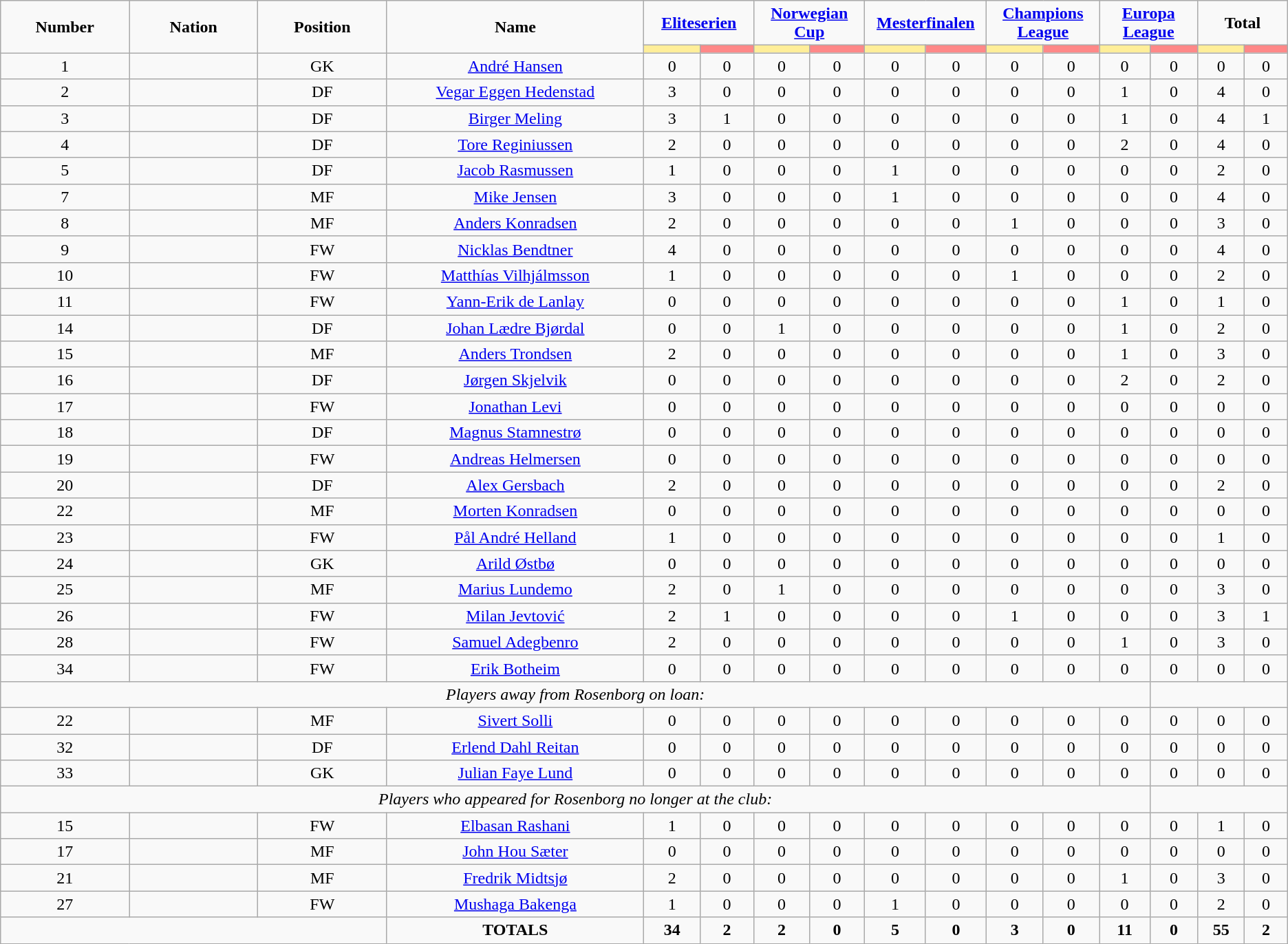<table class="wikitable" style="font-size: 100%; text-align: center;">
<tr>
<td rowspan="2" width="10%" align="center"><strong>Number</strong></td>
<td rowspan="2" width="10%" align="center"><strong>Nation</strong></td>
<td rowspan="2" width="10%" align="center"><strong>Position</strong></td>
<td rowspan="2" width="20%" align="center"><strong>Name</strong></td>
<td colspan="2" align="center"><strong><a href='#'>Eliteserien</a></strong></td>
<td colspan="2" align="center"><strong><a href='#'>Norwegian Cup</a></strong></td>
<td colspan="2" align="center"><strong><a href='#'>Mesterfinalen</a></strong></td>
<td colspan="2" align="center"><strong><a href='#'>Champions League</a></strong></td>
<td colspan="2" align="center"><strong><a href='#'>Europa League</a></strong></td>
<td colspan="2" align="center"><strong>Total</strong></td>
</tr>
<tr>
<th width=60 style="background: #FFEE99"></th>
<th width=60 style="background: #FF8888"></th>
<th width=60 style="background: #FFEE99"></th>
<th width=60 style="background: #FF8888"></th>
<th width=60 style="background: #FFEE99"></th>
<th width=60 style="background: #FF8888"></th>
<th width=60 style="background: #FFEE99"></th>
<th width=60 style="background: #FF8888"></th>
<th width=60 style="background: #FFEE99"></th>
<th width=60 style="background: #FF8888"></th>
<th width=60 style="background: #FFEE99"></th>
<th width=60 style="background: #FF8888"></th>
</tr>
<tr>
<td>1</td>
<td></td>
<td>GK</td>
<td><a href='#'>André Hansen</a></td>
<td>0</td>
<td>0</td>
<td>0</td>
<td>0</td>
<td>0</td>
<td>0</td>
<td>0</td>
<td>0</td>
<td>0</td>
<td>0</td>
<td>0</td>
<td>0</td>
</tr>
<tr>
<td>2</td>
<td></td>
<td>DF</td>
<td><a href='#'>Vegar Eggen Hedenstad</a></td>
<td>3</td>
<td>0</td>
<td>0</td>
<td>0</td>
<td>0</td>
<td>0</td>
<td>0</td>
<td>0</td>
<td>1</td>
<td>0</td>
<td>4</td>
<td>0</td>
</tr>
<tr>
<td>3</td>
<td></td>
<td>DF</td>
<td><a href='#'>Birger Meling</a></td>
<td>3</td>
<td>1</td>
<td>0</td>
<td>0</td>
<td>0</td>
<td>0</td>
<td>0</td>
<td>0</td>
<td>1</td>
<td>0</td>
<td>4</td>
<td>1</td>
</tr>
<tr>
<td>4</td>
<td></td>
<td>DF</td>
<td><a href='#'>Tore Reginiussen</a></td>
<td>2</td>
<td>0</td>
<td>0</td>
<td>0</td>
<td>0</td>
<td>0</td>
<td>0</td>
<td>0</td>
<td>2</td>
<td>0</td>
<td>4</td>
<td>0</td>
</tr>
<tr>
<td>5</td>
<td></td>
<td>DF</td>
<td><a href='#'>Jacob Rasmussen</a></td>
<td>1</td>
<td>0</td>
<td>0</td>
<td>0</td>
<td>1</td>
<td>0</td>
<td>0</td>
<td>0</td>
<td>0</td>
<td>0</td>
<td>2</td>
<td>0</td>
</tr>
<tr>
<td>7</td>
<td></td>
<td>MF</td>
<td><a href='#'>Mike Jensen</a></td>
<td>3</td>
<td>0</td>
<td>0</td>
<td>0</td>
<td>1</td>
<td>0</td>
<td>0</td>
<td>0</td>
<td>0</td>
<td>0</td>
<td>4</td>
<td>0</td>
</tr>
<tr>
<td>8</td>
<td></td>
<td>MF</td>
<td><a href='#'>Anders Konradsen</a></td>
<td>2</td>
<td>0</td>
<td>0</td>
<td>0</td>
<td>0</td>
<td>0</td>
<td>1</td>
<td>0</td>
<td>0</td>
<td>0</td>
<td>3</td>
<td>0</td>
</tr>
<tr>
<td>9</td>
<td></td>
<td>FW</td>
<td><a href='#'>Nicklas Bendtner</a></td>
<td>4</td>
<td>0</td>
<td>0</td>
<td>0</td>
<td>0</td>
<td>0</td>
<td>0</td>
<td>0</td>
<td>0</td>
<td>0</td>
<td>4</td>
<td>0</td>
</tr>
<tr>
<td>10</td>
<td></td>
<td>FW</td>
<td><a href='#'>Matthías Vilhjálmsson</a></td>
<td>1</td>
<td>0</td>
<td>0</td>
<td>0</td>
<td>0</td>
<td>0</td>
<td>1</td>
<td>0</td>
<td>0</td>
<td>0</td>
<td>2</td>
<td>0</td>
</tr>
<tr>
<td>11</td>
<td></td>
<td>FW</td>
<td><a href='#'>Yann-Erik de Lanlay</a></td>
<td>0</td>
<td>0</td>
<td>0</td>
<td>0</td>
<td>0</td>
<td>0</td>
<td>0</td>
<td>0</td>
<td>1</td>
<td>0</td>
<td>1</td>
<td>0</td>
</tr>
<tr>
<td>14</td>
<td></td>
<td>DF</td>
<td><a href='#'>Johan Lædre Bjørdal</a></td>
<td>0</td>
<td>0</td>
<td>1</td>
<td>0</td>
<td>0</td>
<td>0</td>
<td>0</td>
<td>0</td>
<td>1</td>
<td>0</td>
<td>2</td>
<td>0</td>
</tr>
<tr>
<td>15</td>
<td></td>
<td>MF</td>
<td><a href='#'>Anders Trondsen</a></td>
<td>2</td>
<td>0</td>
<td>0</td>
<td>0</td>
<td>0</td>
<td>0</td>
<td>0</td>
<td>0</td>
<td>1</td>
<td>0</td>
<td>3</td>
<td>0</td>
</tr>
<tr>
<td>16</td>
<td></td>
<td>DF</td>
<td><a href='#'>Jørgen Skjelvik</a></td>
<td>0</td>
<td>0</td>
<td>0</td>
<td>0</td>
<td>0</td>
<td>0</td>
<td>0</td>
<td>0</td>
<td>2</td>
<td>0</td>
<td>2</td>
<td>0</td>
</tr>
<tr>
<td>17</td>
<td></td>
<td>FW</td>
<td><a href='#'>Jonathan Levi</a></td>
<td>0</td>
<td>0</td>
<td>0</td>
<td>0</td>
<td>0</td>
<td>0</td>
<td>0</td>
<td>0</td>
<td>0</td>
<td>0</td>
<td>0</td>
<td>0</td>
</tr>
<tr>
<td>18</td>
<td></td>
<td>DF</td>
<td><a href='#'>Magnus Stamnestrø</a></td>
<td>0</td>
<td>0</td>
<td>0</td>
<td>0</td>
<td>0</td>
<td>0</td>
<td>0</td>
<td>0</td>
<td>0</td>
<td>0</td>
<td>0</td>
<td>0</td>
</tr>
<tr>
<td>19</td>
<td></td>
<td>FW</td>
<td><a href='#'>Andreas Helmersen</a></td>
<td>0</td>
<td>0</td>
<td>0</td>
<td>0</td>
<td>0</td>
<td>0</td>
<td>0</td>
<td>0</td>
<td>0</td>
<td>0</td>
<td>0</td>
<td>0</td>
</tr>
<tr>
<td>20</td>
<td></td>
<td>DF</td>
<td><a href='#'>Alex Gersbach</a></td>
<td>2</td>
<td>0</td>
<td>0</td>
<td>0</td>
<td>0</td>
<td>0</td>
<td>0</td>
<td>0</td>
<td>0</td>
<td>0</td>
<td>2</td>
<td>0</td>
</tr>
<tr>
<td>22</td>
<td></td>
<td>MF</td>
<td><a href='#'>Morten Konradsen</a></td>
<td>0</td>
<td>0</td>
<td>0</td>
<td>0</td>
<td>0</td>
<td>0</td>
<td>0</td>
<td>0</td>
<td>0</td>
<td>0</td>
<td>0</td>
<td>0</td>
</tr>
<tr>
<td>23</td>
<td></td>
<td>FW</td>
<td><a href='#'>Pål André Helland</a></td>
<td>1</td>
<td>0</td>
<td>0</td>
<td>0</td>
<td>0</td>
<td>0</td>
<td>0</td>
<td>0</td>
<td>0</td>
<td>0</td>
<td>1</td>
<td>0</td>
</tr>
<tr>
<td>24</td>
<td></td>
<td>GK</td>
<td><a href='#'>Arild Østbø</a></td>
<td>0</td>
<td>0</td>
<td>0</td>
<td>0</td>
<td>0</td>
<td>0</td>
<td>0</td>
<td>0</td>
<td>0</td>
<td>0</td>
<td>0</td>
<td>0</td>
</tr>
<tr>
<td>25</td>
<td></td>
<td>MF</td>
<td><a href='#'>Marius Lundemo</a></td>
<td>2</td>
<td>0</td>
<td>1</td>
<td>0</td>
<td>0</td>
<td>0</td>
<td>0</td>
<td>0</td>
<td>0</td>
<td>0</td>
<td>3</td>
<td>0</td>
</tr>
<tr>
<td>26</td>
<td></td>
<td>FW</td>
<td><a href='#'>Milan Jevtović</a></td>
<td>2</td>
<td>1</td>
<td>0</td>
<td>0</td>
<td>0</td>
<td>0</td>
<td>1</td>
<td>0</td>
<td>0</td>
<td>0</td>
<td>3</td>
<td>1</td>
</tr>
<tr>
<td>28</td>
<td></td>
<td>FW</td>
<td><a href='#'>Samuel Adegbenro</a></td>
<td>2</td>
<td>0</td>
<td>0</td>
<td>0</td>
<td>0</td>
<td>0</td>
<td>0</td>
<td>0</td>
<td>1</td>
<td>0</td>
<td>3</td>
<td>0</td>
</tr>
<tr>
<td>34</td>
<td></td>
<td>FW</td>
<td><a href='#'>Erik Botheim</a></td>
<td>0</td>
<td>0</td>
<td>0</td>
<td>0</td>
<td>0</td>
<td>0</td>
<td>0</td>
<td>0</td>
<td>0</td>
<td>0</td>
<td>0</td>
<td>0</td>
</tr>
<tr>
<td colspan="13"><em>Players away from Rosenborg on loan:</em></td>
</tr>
<tr>
<td>22</td>
<td></td>
<td>MF</td>
<td><a href='#'>Sivert Solli</a></td>
<td>0</td>
<td>0</td>
<td>0</td>
<td>0</td>
<td>0</td>
<td>0</td>
<td>0</td>
<td>0</td>
<td>0</td>
<td>0</td>
<td>0</td>
<td>0</td>
</tr>
<tr>
<td>32</td>
<td></td>
<td>DF</td>
<td><a href='#'>Erlend Dahl Reitan</a></td>
<td>0</td>
<td>0</td>
<td>0</td>
<td>0</td>
<td>0</td>
<td>0</td>
<td>0</td>
<td>0</td>
<td>0</td>
<td>0</td>
<td>0</td>
<td>0</td>
</tr>
<tr>
<td>33</td>
<td></td>
<td>GK</td>
<td><a href='#'>Julian Faye Lund</a></td>
<td>0</td>
<td>0</td>
<td>0</td>
<td>0</td>
<td>0</td>
<td>0</td>
<td>0</td>
<td>0</td>
<td>0</td>
<td>0</td>
<td>0</td>
<td>0</td>
</tr>
<tr>
<td colspan="13"><em>Players who appeared for Rosenborg no longer at the club:</em></td>
</tr>
<tr>
<td>15</td>
<td></td>
<td>FW</td>
<td><a href='#'>Elbasan Rashani</a></td>
<td>1</td>
<td>0</td>
<td>0</td>
<td>0</td>
<td>0</td>
<td>0</td>
<td>0</td>
<td>0</td>
<td>0</td>
<td>0</td>
<td>1</td>
<td>0</td>
</tr>
<tr>
<td>17</td>
<td></td>
<td>MF</td>
<td><a href='#'>John Hou Sæter</a></td>
<td>0</td>
<td>0</td>
<td>0</td>
<td>0</td>
<td>0</td>
<td>0</td>
<td>0</td>
<td>0</td>
<td>0</td>
<td>0</td>
<td>0</td>
<td>0</td>
</tr>
<tr>
<td>21</td>
<td></td>
<td>MF</td>
<td><a href='#'>Fredrik Midtsjø</a></td>
<td>2</td>
<td>0</td>
<td>0</td>
<td>0</td>
<td>0</td>
<td>0</td>
<td>0</td>
<td>0</td>
<td>1</td>
<td>0</td>
<td>3</td>
<td>0</td>
</tr>
<tr>
<td>27</td>
<td></td>
<td>FW</td>
<td><a href='#'>Mushaga Bakenga</a></td>
<td>1</td>
<td>0</td>
<td>0</td>
<td>0</td>
<td>1</td>
<td>0</td>
<td>0</td>
<td>0</td>
<td>0</td>
<td>0</td>
<td>2</td>
<td>0</td>
</tr>
<tr>
<td colspan="3"></td>
<td><strong>TOTALS</strong></td>
<td><strong>34</strong></td>
<td><strong>2</strong></td>
<td><strong>2</strong></td>
<td><strong>0</strong></td>
<td><strong>5</strong></td>
<td><strong>0</strong></td>
<td><strong>3</strong></td>
<td><strong>0</strong></td>
<td><strong>11</strong></td>
<td><strong>0</strong></td>
<td><strong>55</strong></td>
<td><strong>2</strong></td>
</tr>
</table>
